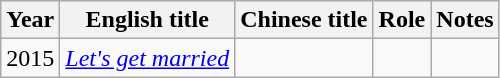<table class="wikitable">
<tr>
<th>Year</th>
<th>English title</th>
<th>Chinese title</th>
<th>Role</th>
<th>Notes</th>
</tr>
<tr>
<td>2015</td>
<td><em><a href='#'>Let's get married</a></em></td>
<td></td>
<td></td>
</tr>
</table>
